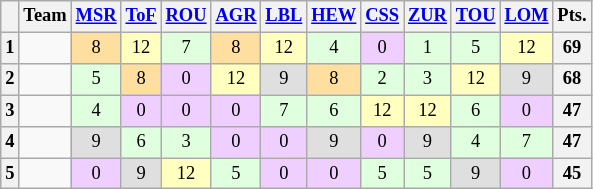<table class="wikitable" style="font-size:77%; text-align:center">
<tr>
<th></th>
<th>Team</th>
<th><a href='#'>MSR</a></th>
<th><a href='#'>ToF</a></th>
<th><a href='#'>ROU</a></th>
<th><a href='#'>AGR</a></th>
<th><a href='#'>LBL</a></th>
<th><a href='#'>HEW</a></th>
<th><a href='#'>CSS</a></th>
<th><a href='#'>ZUR</a></th>
<th><a href='#'>TOU</a></th>
<th><a href='#'>LOM</a></th>
<th>Pts.</th>
</tr>
<tr>
<th>1</th>
<td style="text-align:left;"></td>
<td style="background:#ffdf9f;">8</td>
<td style="background:#FFFFBF;">12</td>
<td style="background:#dfffdf;">7</td>
<td style="background:#ffdf9f;">8</td>
<td style="background:#FFFFBF;">12</td>
<td style="background:#dfffdf;">4</td>
<td style="background:#EFCFFF;">0</td>
<td style="background:#dfffdf;">1</td>
<td style="background:#dfffdf;">5</td>
<td style="background:#FFFFBF;">12</td>
<th>69</th>
</tr>
<tr>
<th>2</th>
<td style="text-align:left;"></td>
<td style="background:#dfffdf;">5</td>
<td style="background:#ffdf9f;">8</td>
<td style="background:#EFCFFF;">0</td>
<td style="background:#FFFFBF;">12</td>
<td style="background:#dfdfdf;">9</td>
<td style="background:#ffdf9f;">8</td>
<td style="background:#dfffdf;">2</td>
<td style="background:#dfffdf;">3</td>
<td style="background:#FFFFBF;">12</td>
<td style="background:#dfdfdf;">9</td>
<th>68</th>
</tr>
<tr>
<th>3</th>
<td style="text-align:left;"></td>
<td style="background:#dfffdf;">4</td>
<td style="background:#EFCFFF;">0</td>
<td style="background:#EFCFFF;">0</td>
<td style="background:#EFCFFF;">0</td>
<td style="background:#dfffdf;">7</td>
<td style="background:#dfffdf;">6</td>
<td style="background:#FFFFBF;">12</td>
<td style="background:#FFFFBF;">12</td>
<td style="background:#dfffdf;">6</td>
<td style="background:#EFCFFF;">0</td>
<th>47</th>
</tr>
<tr>
<th>4</th>
<td style="text-align:left;"></td>
<td style="background:#dfdfdf;">9</td>
<td style="background:#dfffdf;">6</td>
<td style="background:#dfffdf;">3</td>
<td style="background:#EFCFFF;">0</td>
<td style="background:#EFCFFF;">0</td>
<td style="background:#dfdfdf;">9</td>
<td style="background:#EFCFFF;">0</td>
<td style="background:#dfdfdf;">9</td>
<td style="background:#dfffdf;">4</td>
<td style="background:#dfffdf;">7</td>
<th>47</th>
</tr>
<tr>
<th>5</th>
<td style="text-align:left;"></td>
<td style="background:#EFCFFF;">0</td>
<td style="background:#dfdfdf;">9</td>
<td style="background:#FFFFBF;">12</td>
<td style="background:#dfffdf;">5</td>
<td style="background:#EFCFFF;">0</td>
<td style="background:#EFCFFF;">0</td>
<td style="background:#dfffdf;">5</td>
<td style="background:#dfffdf;">5</td>
<td style="background:#dfdfdf;">9</td>
<td style="background:#EFCFFF;">0</td>
<th>45</th>
</tr>
</table>
